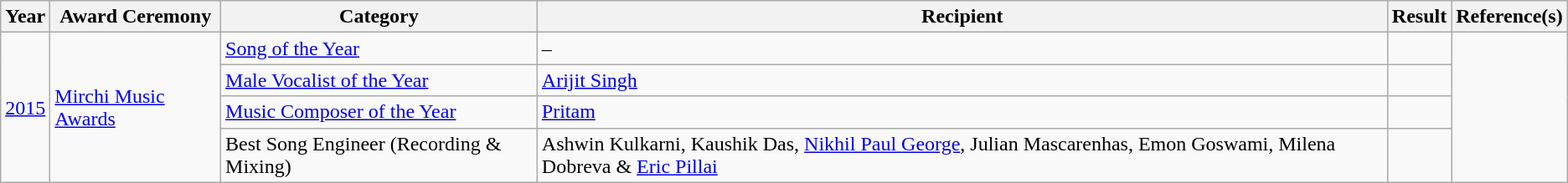<table class="wikitable">
<tr>
<th>Year</th>
<th>Award Ceremony</th>
<th>Category</th>
<th>Recipient</th>
<th>Result</th>
<th>Reference(s)</th>
</tr>
<tr>
<td rowspan="4"><a href='#'>2015</a></td>
<td rowspan="4"><a href='#'>Mirchi Music Awards</a></td>
<td><a href='#'>Song of the Year</a></td>
<td>–</td>
<td></td>
<td rowspan="4"></td>
</tr>
<tr>
<td><a href='#'>Male Vocalist of the Year</a></td>
<td><a href='#'>Arijit Singh</a></td>
<td></td>
</tr>
<tr>
<td><a href='#'>Music Composer of the Year</a></td>
<td><a href='#'>Pritam</a></td>
<td></td>
</tr>
<tr>
<td>Best Song Engineer (Recording & Mixing)</td>
<td>Ashwin Kulkarni, Kaushik Das, <a href='#'>Nikhil Paul George</a>, Julian Mascarenhas, Emon Goswami, Milena Dobreva & <a href='#'>Eric Pillai</a></td>
<td></td>
</tr>
</table>
